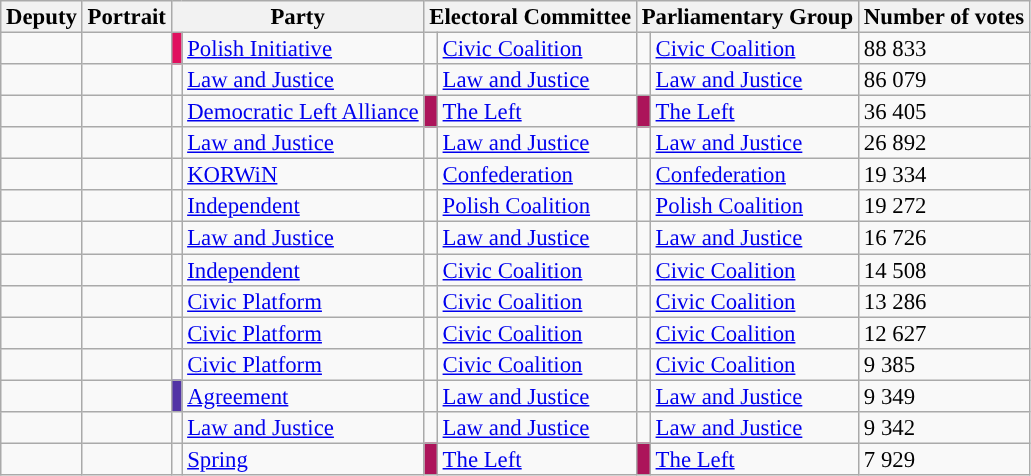<table class="wikitable sortable" style="font-size:95%;line-height:14px;">
<tr>
<th>Deputy</th>
<th>Portrait</th>
<th colspan="2">Party</th>
<th colspan="2">Electoral Committee</th>
<th colspan="2">Parliamentary Group</th>
<th>Number of votes</th>
</tr>
<tr>
<td></td>
<td></td>
<td style="background:#E0115F;"></td>
<td><a href='#'>Polish Initiative</a></td>
<td style="background:"></td>
<td><a href='#'>Civic Coalition</a></td>
<td style="background:"></td>
<td><a href='#'>Civic Coalition</a></td>
<td>88 833</td>
</tr>
<tr>
<td></td>
<td></td>
<td style="background:"></td>
<td><a href='#'>Law and Justice</a></td>
<td style="background:"></td>
<td><a href='#'>Law and Justice</a></td>
<td style="background:"></td>
<td><a href='#'>Law and Justice</a></td>
<td>86 079</td>
</tr>
<tr>
<td></td>
<td></td>
<td style="background:"></td>
<td><a href='#'>Democratic Left Alliance</a></td>
<td style="background:#AC145A;"></td>
<td><a href='#'>The Left</a></td>
<td style="background:#AC145A;"></td>
<td><a href='#'>The Left</a></td>
<td>36 405</td>
</tr>
<tr>
<td></td>
<td></td>
<td style="background:"></td>
<td><a href='#'>Law and Justice</a></td>
<td style="background:"></td>
<td><a href='#'>Law and Justice</a></td>
<td style="background:"></td>
<td><a href='#'>Law and Justice</a></td>
<td>26 892</td>
</tr>
<tr>
<td></td>
<td></td>
<td style="background:"></td>
<td><a href='#'>KORWiN</a></td>
<td style="background:"></td>
<td><a href='#'>Confederation</a></td>
<td style="background:"></td>
<td><a href='#'>Confederation</a></td>
<td>19 334</td>
</tr>
<tr>
<td></td>
<td></td>
<td style="background:"></td>
<td><a href='#'>Independent</a></td>
<td style="background:"></td>
<td><a href='#'>Polish Coalition</a></td>
<td style="background:"></td>
<td><a href='#'>Polish Coalition</a></td>
<td>19 272</td>
</tr>
<tr>
<td></td>
<td></td>
<td style="background:"></td>
<td><a href='#'>Law and Justice</a></td>
<td style="background:"></td>
<td><a href='#'>Law and Justice</a></td>
<td style="background:"></td>
<td><a href='#'>Law and Justice</a></td>
<td>16 726</td>
</tr>
<tr>
<td></td>
<td></td>
<td style="background:"></td>
<td><a href='#'>Independent</a></td>
<td style="background:"></td>
<td><a href='#'>Civic Coalition</a></td>
<td style="background:"></td>
<td><a href='#'>Civic Coalition</a></td>
<td>14 508</td>
</tr>
<tr>
<td></td>
<td></td>
<td style="background:"></td>
<td><a href='#'>Civic Platform</a></td>
<td style="background:"></td>
<td><a href='#'>Civic Coalition</a></td>
<td style="background:"></td>
<td><a href='#'>Civic Coalition</a></td>
<td>13 286</td>
</tr>
<tr>
<td></td>
<td></td>
<td style="background:"></td>
<td><a href='#'>Civic Platform</a></td>
<td style="background:"></td>
<td><a href='#'>Civic Coalition</a></td>
<td style="background:"></td>
<td><a href='#'>Civic Coalition</a></td>
<td>12 627</td>
</tr>
<tr>
<td></td>
<td></td>
<td style="background:"></td>
<td><a href='#'>Civic Platform</a></td>
<td style="background:"></td>
<td><a href='#'>Civic Coalition</a></td>
<td style="background:"></td>
<td><a href='#'>Civic Coalition</a></td>
<td>9 385</td>
</tr>
<tr>
<td></td>
<td></td>
<td style="background:#5234A5;"></td>
<td><a href='#'>Agreement</a></td>
<td style="background:"></td>
<td><a href='#'>Law and Justice</a></td>
<td style="background:"></td>
<td><a href='#'>Law and Justice</a></td>
<td>9 349</td>
</tr>
<tr>
<td></td>
<td></td>
<td style="background:"></td>
<td><a href='#'>Law and Justice</a></td>
<td style="background:"></td>
<td><a href='#'>Law and Justice</a></td>
<td style="background:"></td>
<td><a href='#'>Law and Justice</a></td>
<td>9 342</td>
</tr>
<tr>
<td></td>
<td></td>
<td style="background:"></td>
<td><a href='#'>Spring</a></td>
<td style="background:#AC145A;"></td>
<td><a href='#'>The Left</a></td>
<td style="background:#AC145A;"></td>
<td><a href='#'>The Left</a></td>
<td>7 929</td>
</tr>
</table>
